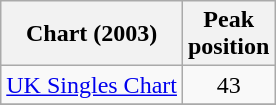<table class="wikitable sortable">
<tr>
<th align="left">Chart (2003)</th>
<th align="left">Peak<br>position</th>
</tr>
<tr>
<td align="left"><a href='#'>UK Singles Chart</a></td>
<td align="center">43</td>
</tr>
<tr>
</tr>
</table>
